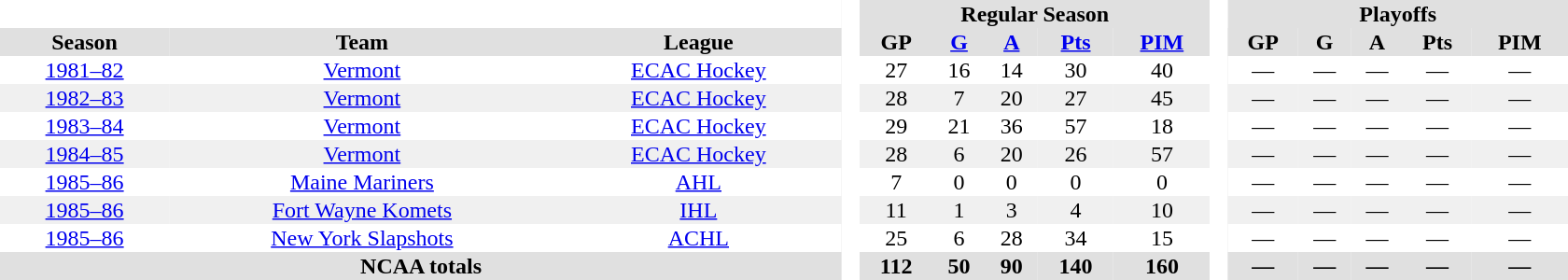<table border="0" cellpadding="1" cellspacing="0" style="text-align:center; width:70em">
<tr bgcolor="#e0e0e0">
<th colspan="3"  bgcolor="#ffffff"> </th>
<th rowspan="99" bgcolor="#ffffff"> </th>
<th colspan="5">Regular Season</th>
<th rowspan="99" bgcolor="#ffffff"> </th>
<th colspan="5">Playoffs</th>
</tr>
<tr bgcolor="#e0e0e0">
<th>Season</th>
<th>Team</th>
<th>League</th>
<th>GP</th>
<th><a href='#'>G</a></th>
<th><a href='#'>A</a></th>
<th><a href='#'>Pts</a></th>
<th><a href='#'>PIM</a></th>
<th>GP</th>
<th>G</th>
<th>A</th>
<th>Pts</th>
<th>PIM</th>
</tr>
<tr>
<td><a href='#'>1981–82</a></td>
<td><a href='#'>Vermont</a></td>
<td><a href='#'>ECAC Hockey</a></td>
<td>27</td>
<td>16</td>
<td>14</td>
<td>30</td>
<td>40</td>
<td>—</td>
<td>—</td>
<td>—</td>
<td>—</td>
<td>—</td>
</tr>
<tr bgcolor="f0f0f0">
<td><a href='#'>1982–83</a></td>
<td><a href='#'>Vermont</a></td>
<td><a href='#'>ECAC Hockey</a></td>
<td>28</td>
<td>7</td>
<td>20</td>
<td>27</td>
<td>45</td>
<td>—</td>
<td>—</td>
<td>—</td>
<td>—</td>
<td>—</td>
</tr>
<tr>
<td><a href='#'>1983–84</a></td>
<td><a href='#'>Vermont</a></td>
<td><a href='#'>ECAC Hockey</a></td>
<td>29</td>
<td>21</td>
<td>36</td>
<td>57</td>
<td>18</td>
<td>—</td>
<td>—</td>
<td>—</td>
<td>—</td>
<td>—</td>
</tr>
<tr bgcolor="f0f0f0">
<td><a href='#'>1984–85</a></td>
<td><a href='#'>Vermont</a></td>
<td><a href='#'>ECAC Hockey</a></td>
<td>28</td>
<td>6</td>
<td>20</td>
<td>26</td>
<td>57</td>
<td>—</td>
<td>—</td>
<td>—</td>
<td>—</td>
<td>—</td>
</tr>
<tr>
<td><a href='#'>1985–86</a></td>
<td><a href='#'>Maine Mariners</a></td>
<td><a href='#'>AHL</a></td>
<td>7</td>
<td>0</td>
<td>0</td>
<td>0</td>
<td>0</td>
<td>—</td>
<td>—</td>
<td>—</td>
<td>—</td>
<td>—</td>
</tr>
<tr bgcolor="f0f0f0">
<td><a href='#'>1985–86</a></td>
<td><a href='#'>Fort Wayne Komets</a></td>
<td><a href='#'>IHL</a></td>
<td>11</td>
<td>1</td>
<td>3</td>
<td>4</td>
<td>10</td>
<td>—</td>
<td>—</td>
<td>—</td>
<td>—</td>
<td>—</td>
</tr>
<tr>
<td><a href='#'>1985–86</a></td>
<td><a href='#'>New York Slapshots</a></td>
<td><a href='#'>ACHL</a></td>
<td>25</td>
<td>6</td>
<td>28</td>
<td>34</td>
<td>15</td>
<td>—</td>
<td>—</td>
<td>—</td>
<td>—</td>
<td>—</td>
</tr>
<tr bgcolor="#e0e0e0">
<th colspan="3">NCAA totals</th>
<th>112</th>
<th>50</th>
<th>90</th>
<th>140</th>
<th>160</th>
<th>—</th>
<th>—</th>
<th>—</th>
<th>—</th>
<th>—</th>
</tr>
</table>
